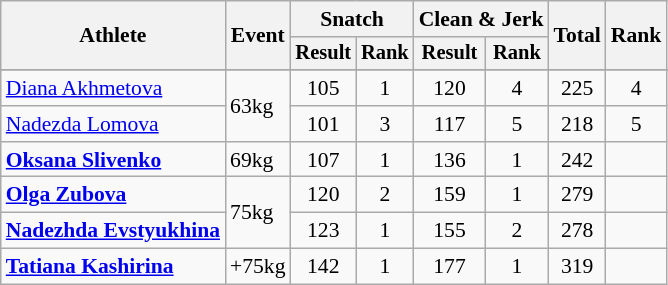<table class="wikitable" style="font-size:90%">
<tr>
<th rowspan="2">Athlete</th>
<th rowspan="2">Event</th>
<th colspan="2">Snatch</th>
<th colspan="2">Clean & Jerk</th>
<th rowspan="2">Total</th>
<th rowspan="2">Rank</th>
</tr>
<tr style="font-size:95%">
<th>Result</th>
<th>Rank</th>
<th>Result</th>
<th>Rank</th>
</tr>
<tr align=center>
</tr>
<tr align=center>
<td align=left><a href='#'>Diana Akhmetova</a></td>
<td align=left rowspan=2>63kg</td>
<td>105</td>
<td>1</td>
<td>120</td>
<td>4</td>
<td>225</td>
<td>4</td>
</tr>
<tr align=center>
<td align=left><a href='#'>Nadezda Lomova</a></td>
<td>101</td>
<td>3</td>
<td>117</td>
<td>5</td>
<td>218</td>
<td>5</td>
</tr>
<tr align=center>
<td align=left><strong><a href='#'>Oksana Slivenko</a></strong></td>
<td align=left rowspan=1>69kg</td>
<td>107</td>
<td>1</td>
<td>136</td>
<td>1</td>
<td>242</td>
<td></td>
</tr>
<tr align=center>
<td align=left><strong><a href='#'>Olga Zubova</a></strong></td>
<td align=left rowspan=2>75kg</td>
<td>120</td>
<td>2</td>
<td>159</td>
<td>1</td>
<td>279</td>
<td></td>
</tr>
<tr align=center>
<td align=left><strong><a href='#'>Nadezhda Evstyukhina</a></strong></td>
<td>123</td>
<td>1</td>
<td>155</td>
<td>2</td>
<td>278</td>
<td></td>
</tr>
<tr align=center>
<td align=left><strong><a href='#'>Tatiana Kashirina</a></strong></td>
<td align=left rowspan=1>+75kg</td>
<td>142</td>
<td>1</td>
<td>177</td>
<td>1</td>
<td>319</td>
<td></td>
</tr>
</table>
